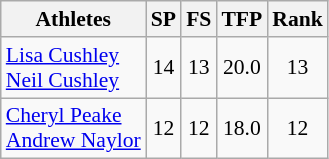<table class="wikitable" border="1" style="font-size:90%">
<tr>
<th>Athletes</th>
<th>SP</th>
<th>FS</th>
<th>TFP</th>
<th>Rank</th>
</tr>
<tr align=center>
<td align=left><a href='#'>Lisa Cushley</a><br><a href='#'>Neil Cushley</a></td>
<td>14</td>
<td>13</td>
<td>20.0</td>
<td>13</td>
</tr>
<tr align=center>
<td align=left><a href='#'>Cheryl Peake</a><br><a href='#'>Andrew Naylor</a></td>
<td>12</td>
<td>12</td>
<td>18.0</td>
<td>12</td>
</tr>
</table>
